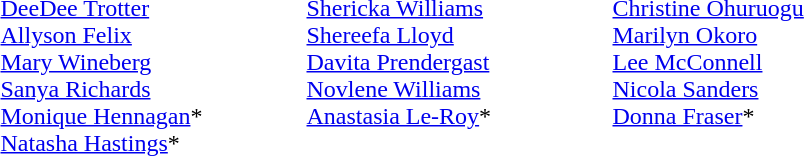<table>
<tr>
<td width=200 valign=top><em></em><br><a href='#'>DeeDee Trotter</a> <br><a href='#'>Allyson Felix</a> <br> <a href='#'>Mary Wineberg</a> <br> <a href='#'>Sanya Richards</a><br><a href='#'>Monique Hennagan</a>*<br><a href='#'>Natasha Hastings</a>*</td>
<td width=200 valign=top><em></em><br><a href='#'>Shericka Williams</a> <br> <a href='#'>Shereefa Lloyd</a> <br><a href='#'>Davita Prendergast</a> <br> <a href='#'>Novlene Williams</a><br><a href='#'>Anastasia Le-Roy</a>*</td>
<td width=200 valign=top><em></em><br><a href='#'>Christine Ohuruogu</a> <br> <a href='#'>Marilyn Okoro</a> <br> <a href='#'>Lee McConnell</a> <br> <a href='#'>Nicola Sanders</a><br><a href='#'>Donna Fraser</a>*</td>
</tr>
</table>
